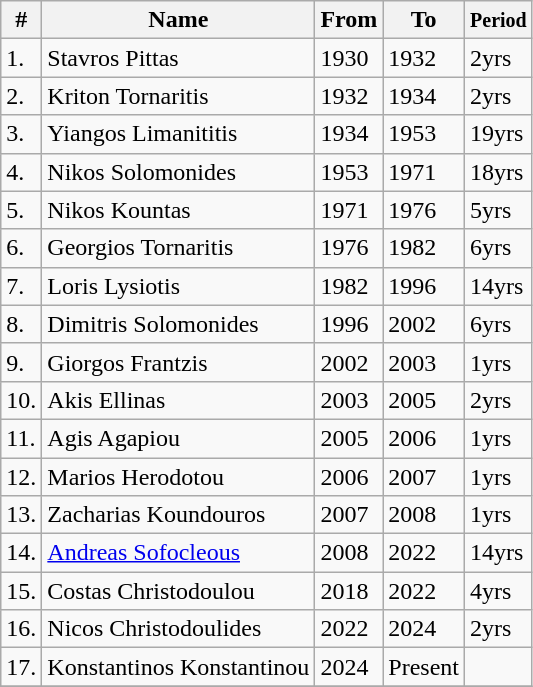<table class="wikitable">
<tr>
<th>#</th>
<th>Name</th>
<th>From</th>
<th>To</th>
<th><small>Period</small></th>
</tr>
<tr>
<td>1.</td>
<td>Stavros Pittas</td>
<td>1930</td>
<td>1932</td>
<td>2yrs</td>
</tr>
<tr>
<td>2.</td>
<td>Kriton Tornaritis</td>
<td>1932</td>
<td>1934</td>
<td>2yrs</td>
</tr>
<tr>
<td>3.</td>
<td>Yiangos Limanititis</td>
<td>1934</td>
<td>1953</td>
<td>19yrs</td>
</tr>
<tr>
<td>4.</td>
<td>Nikos Solomonides</td>
<td>1953</td>
<td>1971</td>
<td>18yrs</td>
</tr>
<tr>
<td>5.</td>
<td>Nikos Kountas</td>
<td>1971</td>
<td>1976</td>
<td>5yrs</td>
</tr>
<tr>
<td>6.</td>
<td>Georgios Tornaritis</td>
<td>1976</td>
<td>1982</td>
<td>6yrs</td>
</tr>
<tr>
<td>7.</td>
<td>Loris Lysiotis</td>
<td>1982</td>
<td>1996</td>
<td>14yrs</td>
</tr>
<tr>
<td>8.</td>
<td>Dimitris Solomonides</td>
<td>1996</td>
<td>2002</td>
<td>6yrs</td>
</tr>
<tr>
<td>9.</td>
<td>Giorgos Frantzis</td>
<td>2002</td>
<td>2003</td>
<td>1yrs</td>
</tr>
<tr>
<td>10.</td>
<td>Akis Ellinas</td>
<td>2003</td>
<td>2005</td>
<td>2yrs</td>
</tr>
<tr>
<td>11.</td>
<td>Agis Agapiou</td>
<td>2005</td>
<td>2006</td>
<td>1yrs</td>
</tr>
<tr>
<td>12.</td>
<td>Marios Herodotou</td>
<td>2006</td>
<td>2007</td>
<td>1yrs</td>
</tr>
<tr>
<td>13.</td>
<td>Zacharias Koundouros</td>
<td>2007</td>
<td>2008</td>
<td>1yrs</td>
</tr>
<tr>
<td>14.</td>
<td><a href='#'>Andreas Sofocleous</a></td>
<td>2008</td>
<td>2022</td>
<td>14yrs</td>
</tr>
<tr>
<td>15.</td>
<td>Costas Christodoulou</td>
<td>2018</td>
<td>2022</td>
<td>4yrs</td>
</tr>
<tr>
<td>16.</td>
<td>Nicos Christodoulides</td>
<td>2022</td>
<td>2024</td>
<td>2yrs</td>
</tr>
<tr>
<td>17.</td>
<td>Konstantinos Konstantinou</td>
<td>2024</td>
<td>Present</td>
<td></td>
</tr>
<tr>
</tr>
</table>
